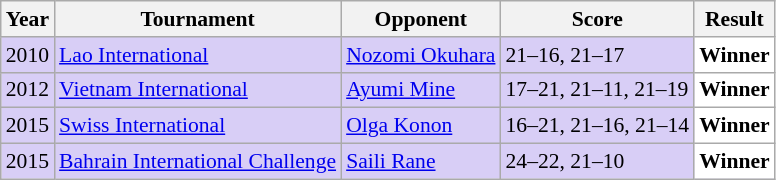<table class="sortable wikitable" style="font-size: 90%">
<tr>
<th>Year</th>
<th>Tournament</th>
<th>Opponent</th>
<th>Score</th>
<th>Result</th>
</tr>
<tr style="background:#D8CEF6">
<td align="center">2010</td>
<td align="left"><a href='#'>Lao International</a></td>
<td align="left"> <a href='#'>Nozomi Okuhara</a></td>
<td align="left">21–16, 21–17</td>
<td style="text-align:left; background:white"> <strong>Winner</strong></td>
</tr>
<tr style="background:#D8CEF6">
<td align="center">2012</td>
<td align="left"><a href='#'>Vietnam International</a></td>
<td align="left"> <a href='#'>Ayumi Mine</a></td>
<td align="left">17–21, 21–11, 21–19</td>
<td style="text-align:left; background:white"> <strong>Winner</strong></td>
</tr>
<tr style="background:#D8CEF6">
<td align="center">2015</td>
<td align="left"><a href='#'>Swiss International</a></td>
<td align="left"> <a href='#'>Olga Konon</a></td>
<td align="left">16–21, 21–16, 21–14</td>
<td style="text-align:left; background:white"> <strong>Winner</strong></td>
</tr>
<tr style="background:#D8CEF6">
<td align="center">2015</td>
<td align="left"><a href='#'>Bahrain International Challenge</a></td>
<td align="left"> <a href='#'>Saili Rane</a></td>
<td align="left">24–22, 21–10</td>
<td style="text-align:left; background:white"> <strong>Winner</strong></td>
</tr>
</table>
